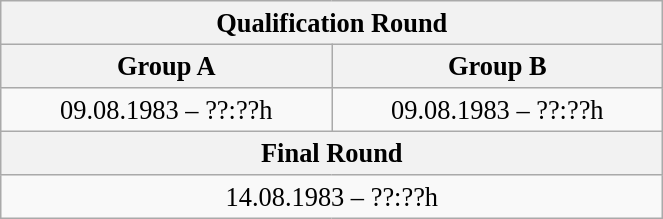<table class="wikitable" style=" text-align:center; font-size:110%;" width="35%">
<tr>
<th colspan="2">Qualification Round</th>
</tr>
<tr>
<th>Group A</th>
<th>Group B</th>
</tr>
<tr>
<td>09.08.1983 – ??:??h</td>
<td>09.08.1983 – ??:??h</td>
</tr>
<tr>
<th colspan="2">Final Round</th>
</tr>
<tr>
<td colspan="2">14.08.1983 – ??:??h</td>
</tr>
</table>
